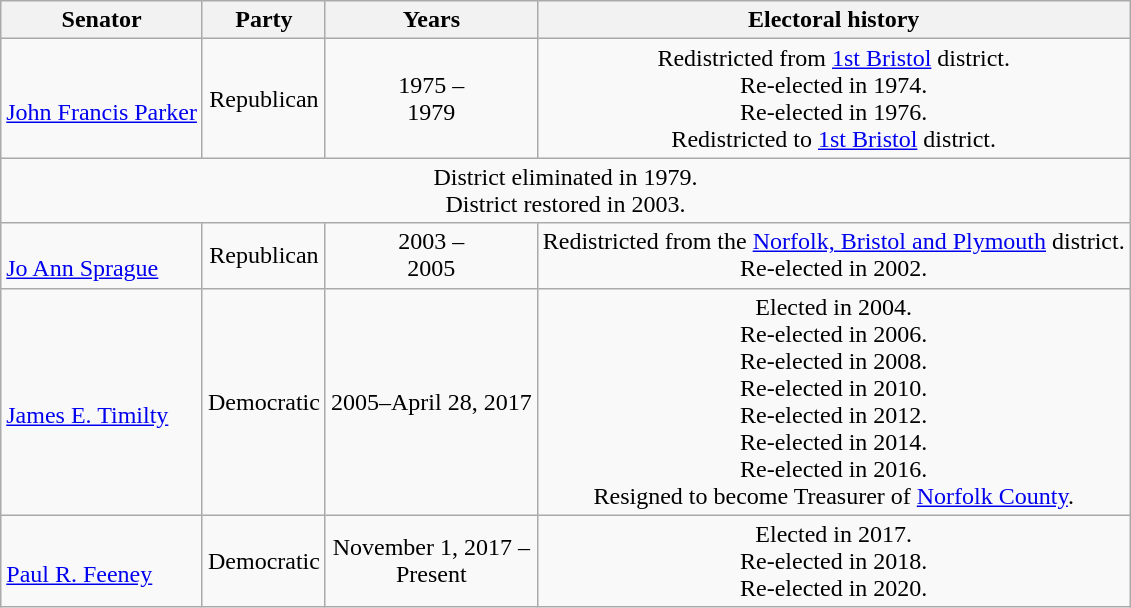<table class=wikitable style="text-align:center">
<tr>
<th>Senator</th>
<th>Party</th>
<th>Years</th>
<th>Electoral history</th>
</tr>
<tr>
<td align=left nowrap><br><a href='#'>John Francis Parker</a></td>
<td>Republican</td>
<td>1975 –<br>1979</td>
<td>Redistricted from <a href='#'>1st Bristol</a> district.<br>Re-elected in 1974.<br>Re-elected in 1976.<br>Redistricted to <a href='#'>1st Bristol</a> district.</td>
</tr>
<tr>
<td colspan=4>District eliminated in 1979.<br>District restored in 2003.</td>
</tr>
<tr>
<td align=left nowrap><br><a href='#'>Jo Ann Sprague</a></td>
<td>Republican</td>
<td>2003 –<br>2005</td>
<td>Redistricted from the <a href='#'>Norfolk, Bristol and Plymouth</a> district.<br>Re-elected in 2002.</td>
</tr>
<tr>
<td align=left nowrap><br><a href='#'>James E. Timilty</a></td>
<td>Democratic</td>
<td>2005–April 28, 2017</td>
<td>Elected in 2004.<br>Re-elected in 2006.<br>Re-elected in 2008.<br>Re-elected in 2010.<br>Re-elected in 2012.<br>Re-elected in 2014.<br>Re-elected in 2016.<br>Resigned to become Treasurer of <a href='#'>Norfolk County</a>.</td>
</tr>
<tr>
<td align=left nowrap><br><a href='#'>Paul R. Feeney</a></td>
<td>Democratic</td>
<td>November 1, 2017 –<br>Present</td>
<td>Elected in 2017.<br>Re-elected in 2018.<br>Re-elected in 2020.</td>
</tr>
</table>
